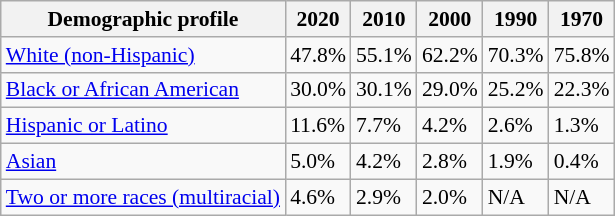<table class="wikitable sortable collapsible mw-collapsed" style="font-size: 90%;">
<tr>
<th>Demographic profile</th>
<th>2020</th>
<th>2010</th>
<th>2000</th>
<th>1990</th>
<th>1970</th>
</tr>
<tr>
<td><a href='#'>White (non-Hispanic)</a></td>
<td>47.8%</td>
<td>55.1%</td>
<td>62.2%</td>
<td>70.3%</td>
<td>75.8%</td>
</tr>
<tr>
<td><a href='#'>Black or African American</a></td>
<td>30.0%</td>
<td>30.1%</td>
<td>29.0%</td>
<td>25.2%</td>
<td>22.3%</td>
</tr>
<tr>
<td><a href='#'>Hispanic or Latino</a></td>
<td>11.6%</td>
<td>7.7%</td>
<td>4.2%</td>
<td>2.6%</td>
<td>1.3%</td>
</tr>
<tr>
<td><a href='#'>Asian</a></td>
<td>5.0%</td>
<td>4.2%</td>
<td>2.8%</td>
<td>1.9%</td>
<td>0.4%</td>
</tr>
<tr>
<td><a href='#'>Two or more races (multiracial)</a></td>
<td>4.6%</td>
<td>2.9%</td>
<td>2.0%</td>
<td>N/A</td>
<td>N/A</td>
</tr>
</table>
